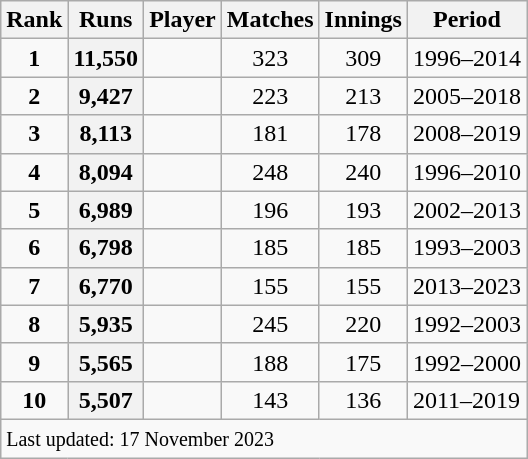<table class="wikitable plainrowheaders sortable">
<tr>
<th scope=col>Rank</th>
<th scope=col>Runs</th>
<th scope=col>Player</th>
<th scope=col>Matches</th>
<th scope=col>Innings</th>
<th scope=col>Period</th>
</tr>
<tr>
<td align=center><strong>1</strong></td>
<th scope=row style="text-align:center;">11,550</th>
<td></td>
<td align=center>323</td>
<td align=center>309</td>
<td>1996–2014</td>
</tr>
<tr>
<td align=center><strong>2</strong></td>
<th scope=row style=text-align:center;>9,427</th>
<td></td>
<td align=center>223</td>
<td align=center>213</td>
<td>2005–2018</td>
</tr>
<tr>
<td align=center><strong>3</strong></td>
<th scope=row style=text-align:center;>8,113</th>
<td></td>
<td align=center>181</td>
<td align=center>178</td>
<td>2008–2019</td>
</tr>
<tr>
<td align=center><strong>4</strong></td>
<th scope=row style=text-align:center;>8,094</th>
<td></td>
<td align=center>248</td>
<td align=center>240</td>
<td>1996–2010</td>
</tr>
<tr>
<td align=center><strong>5</strong></td>
<th scope=row style=text-align:center;>6,989</th>
<td></td>
<td align=center>196</td>
<td align=center>193</td>
<td>2002–2013</td>
</tr>
<tr>
<td align=center><strong>6</strong></td>
<th scope=row style=text-align:center;>6,798</th>
<td></td>
<td align=center>185</td>
<td align=center>185</td>
<td>1993–2003</td>
</tr>
<tr>
<td align=center><strong>7</strong></td>
<th scope=row style=text-align:center;>6,770</th>
<td></td>
<td align=center>155</td>
<td align=center>155</td>
<td>2013–2023</td>
</tr>
<tr>
<td align=center><strong>8</strong></td>
<th scope=row style=text-align:center;>5,935</th>
<td></td>
<td align=center>245</td>
<td align=center>220</td>
<td>1992–2003</td>
</tr>
<tr>
<td align=center><strong>9</strong></td>
<th scope=row style=text-align:center;>5,565</th>
<td></td>
<td align=center>188</td>
<td align=center>175</td>
<td>1992–2000</td>
</tr>
<tr>
<td align=center><strong>10</strong></td>
<th scope=row style=text-align:center;>5,507</th>
<td></td>
<td align=center>143</td>
<td align=center>136</td>
<td>2011–2019</td>
</tr>
<tr class=sortbottom>
<td colspan=6><small>Last updated: 17 November 2023</small></td>
</tr>
</table>
